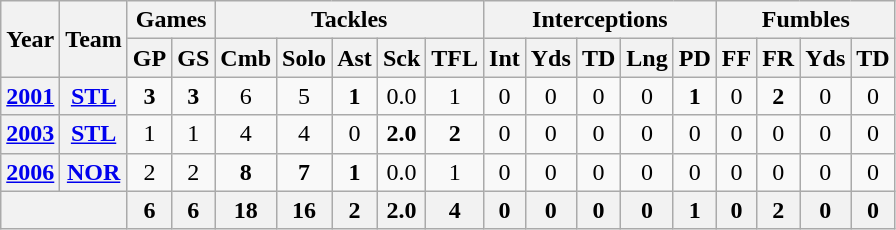<table class="wikitable" style="text-align:center">
<tr>
<th rowspan="2">Year</th>
<th rowspan="2">Team</th>
<th colspan="2">Games</th>
<th colspan="5">Tackles</th>
<th colspan="5">Interceptions</th>
<th colspan="4">Fumbles</th>
</tr>
<tr>
<th>GP</th>
<th>GS</th>
<th>Cmb</th>
<th>Solo</th>
<th>Ast</th>
<th>Sck</th>
<th>TFL</th>
<th>Int</th>
<th>Yds</th>
<th>TD</th>
<th>Lng</th>
<th>PD</th>
<th>FF</th>
<th>FR</th>
<th>Yds</th>
<th>TD</th>
</tr>
<tr>
<th><a href='#'>2001</a></th>
<th><a href='#'>STL</a></th>
<td><strong>3</strong></td>
<td><strong>3</strong></td>
<td>6</td>
<td>5</td>
<td><strong>1</strong></td>
<td>0.0</td>
<td>1</td>
<td>0</td>
<td>0</td>
<td>0</td>
<td>0</td>
<td><strong>1</strong></td>
<td>0</td>
<td><strong>2</strong></td>
<td>0</td>
<td>0</td>
</tr>
<tr>
<th><a href='#'>2003</a></th>
<th><a href='#'>STL</a></th>
<td>1</td>
<td>1</td>
<td>4</td>
<td>4</td>
<td>0</td>
<td><strong>2.0</strong></td>
<td><strong>2</strong></td>
<td>0</td>
<td>0</td>
<td>0</td>
<td>0</td>
<td>0</td>
<td>0</td>
<td>0</td>
<td>0</td>
<td>0</td>
</tr>
<tr>
<th><a href='#'>2006</a></th>
<th><a href='#'>NOR</a></th>
<td>2</td>
<td>2</td>
<td><strong>8</strong></td>
<td><strong>7</strong></td>
<td><strong>1</strong></td>
<td>0.0</td>
<td>1</td>
<td>0</td>
<td>0</td>
<td>0</td>
<td>0</td>
<td>0</td>
<td>0</td>
<td>0</td>
<td>0</td>
<td>0</td>
</tr>
<tr>
<th colspan="2"></th>
<th>6</th>
<th>6</th>
<th>18</th>
<th>16</th>
<th>2</th>
<th>2.0</th>
<th>4</th>
<th>0</th>
<th>0</th>
<th>0</th>
<th>0</th>
<th>1</th>
<th>0</th>
<th>2</th>
<th>0</th>
<th>0</th>
</tr>
</table>
